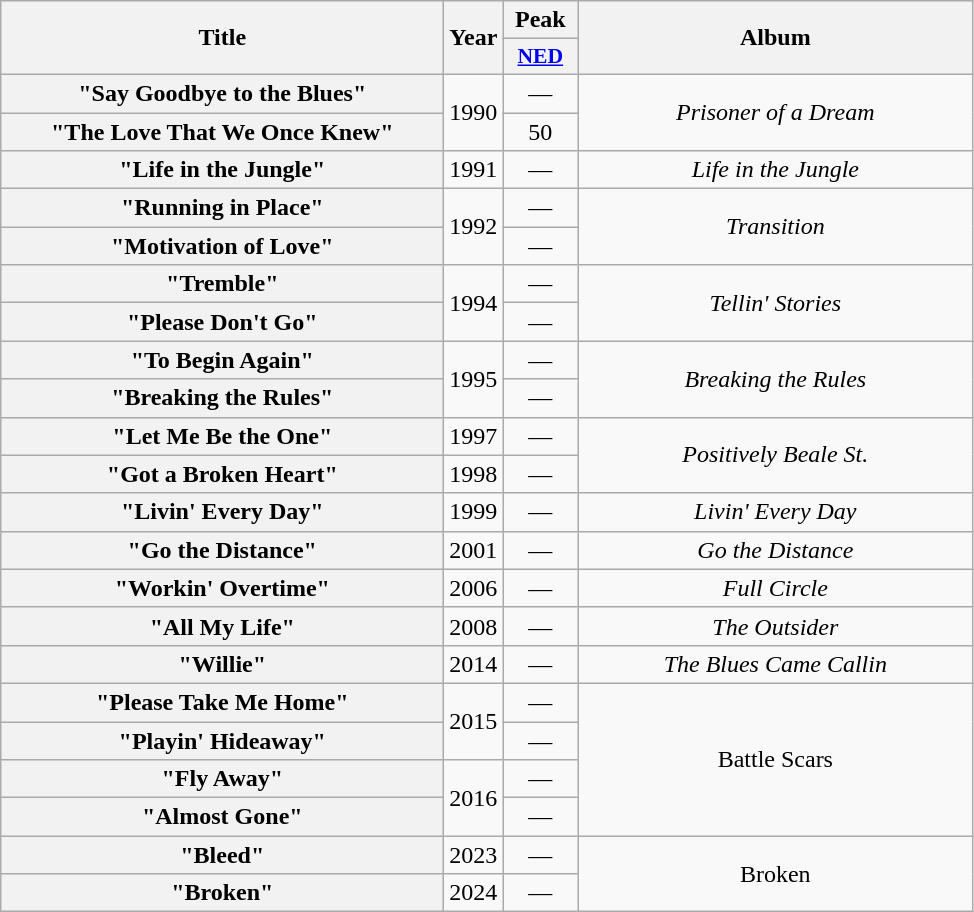<table class="wikitable plainrowheaders" style="text-align:center;">
<tr>
<th scope="col" rowspan="2" style="width:18em;">Title</th>
<th scope="col" rowspan="2">Year</th>
<th scope="col" colspan="1">Peak</th>
<th scope="col" rowspan="2" style="width:16em;">Album</th>
</tr>
<tr>
<th scope="col" style="width:3em;font-size:90%;"><a href='#'>NED</a><br></th>
</tr>
<tr>
<th scope="row">"Say Goodbye to the Blues"</th>
<td rowspan="2">1990</td>
<td>—</td>
<td rowspan="2"><em>Prisoner of a Dream</em></td>
</tr>
<tr>
<th scope="row">"The Love That We Once Knew"</th>
<td>50</td>
</tr>
<tr>
<th scope="row">"Life in the Jungle"</th>
<td>1991</td>
<td>—</td>
<td><em>Life in the Jungle</em></td>
</tr>
<tr>
<th scope="row">"Running in Place"</th>
<td rowspan="2">1992</td>
<td>—</td>
<td rowspan="2"><em>Transition</em></td>
</tr>
<tr>
<th scope="row">"Motivation of Love"</th>
<td>—</td>
</tr>
<tr>
<th scope="row">"Tremble"</th>
<td rowspan="2">1994</td>
<td>—</td>
<td rowspan="2"><em>Tellin' Stories</em></td>
</tr>
<tr>
<th scope="row">"Please Don't Go"</th>
<td>—</td>
</tr>
<tr>
<th scope="row">"To Begin Again"</th>
<td rowspan="2">1995</td>
<td>—</td>
<td rowspan="2"><em>Breaking the Rules</em></td>
</tr>
<tr>
<th scope="row">"Breaking the Rules"</th>
<td>—</td>
</tr>
<tr>
<th scope="row">"Let Me Be the One"</th>
<td>1997</td>
<td>—</td>
<td rowspan="2"><em>Positively Beale St.</em></td>
</tr>
<tr>
<th scope="row">"Got a Broken Heart"</th>
<td>1998</td>
<td>—</td>
</tr>
<tr>
<th scope="row">"Livin' Every Day"</th>
<td>1999</td>
<td>—</td>
<td><em>Livin' Every Day</em></td>
</tr>
<tr>
<th scope="row">"Go the Distance"</th>
<td>2001</td>
<td>—</td>
<td><em>Go the Distance</em></td>
</tr>
<tr>
<th scope="row">"Workin' Overtime"</th>
<td>2006</td>
<td>—</td>
<td><em>Full Circle</em></td>
</tr>
<tr>
<th scope="row">"All My Life"</th>
<td>2008</td>
<td>—</td>
<td><em>The Outsider</em></td>
</tr>
<tr>
<th scope="row">"Willie"</th>
<td>2014</td>
<td>—</td>
<td><em>The Blues Came Callin<strong></td>
</tr>
<tr>
<th scope="row">"Please Take Me Home"</th>
<td rowspan="2">2015</td>
<td>—</td>
<td rowspan="4"></em>Battle Scars<em></td>
</tr>
<tr>
<th scope="row">"Playin' Hideaway"</th>
<td>—</td>
</tr>
<tr>
<th scope="row">"Fly Away"</th>
<td rowspan="2">2016</td>
<td>—</td>
</tr>
<tr>
<th scope="row">"Almost Gone"</th>
<td>—</td>
</tr>
<tr>
<th scope="row">"Bleed"</th>
<td>2023</td>
<td>—</td>
<td rowspan="2"></em>Broken<em></td>
</tr>
<tr>
<th scope="row">"Broken"</th>
<td>2024</td>
<td>—</td>
</tr>
</table>
